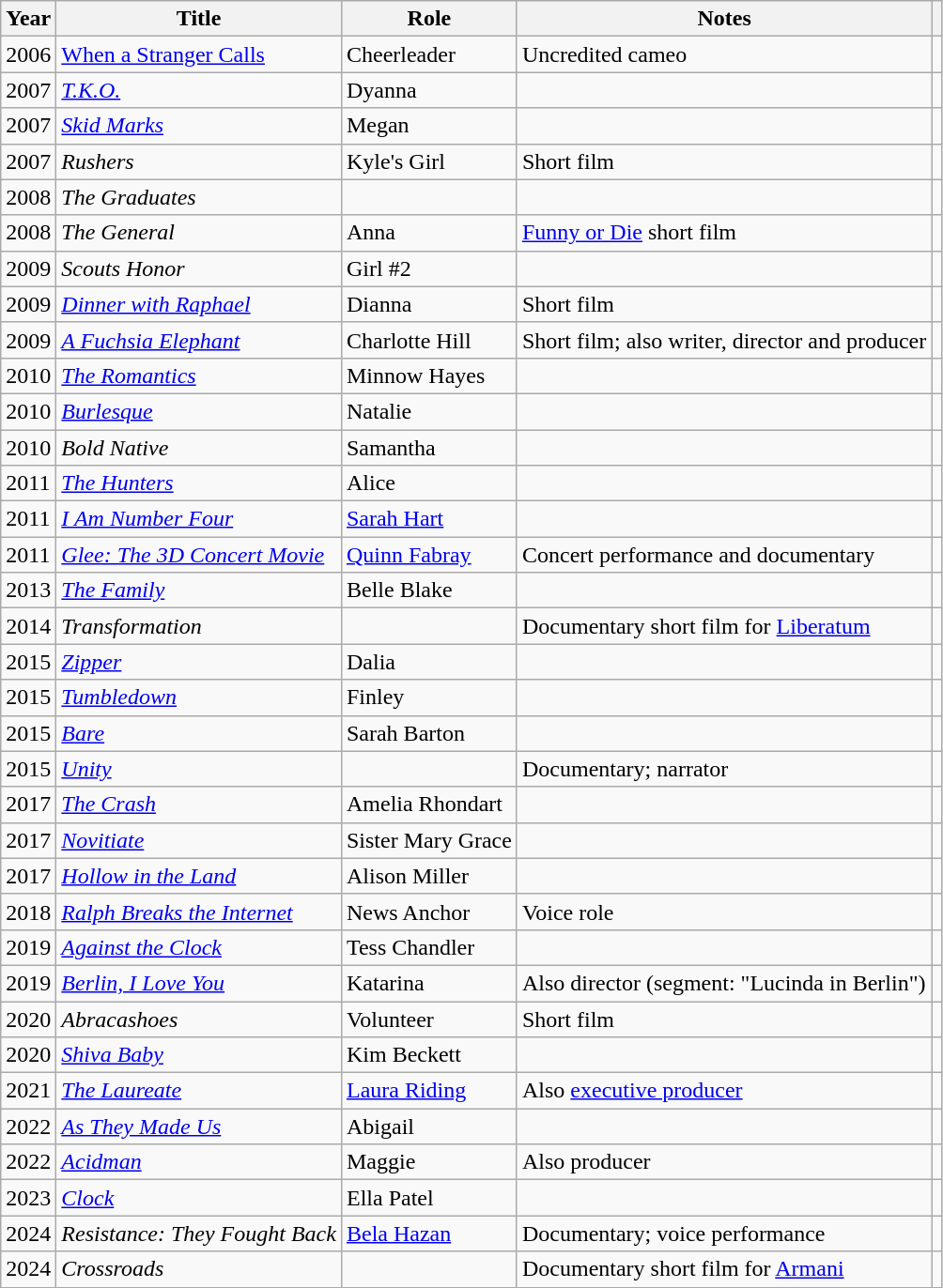<table class="wikitable sortable">
<tr>
<th>Year</th>
<th>Title</th>
<th>Role</th>
<th class="unsortable">Notes</th>
<th class="unsortable"></th>
</tr>
<tr>
<td>2006</td>
<td><em><a href='#'></em>When a Stranger Calls<em></a></em></td>
<td>Cheerleader</td>
<td>Uncredited cameo</td>
<td align="center"></td>
</tr>
<tr>
<td>2007</td>
<td><em><a href='#'>T.K.O.</a></em></td>
<td>Dyanna</td>
<td></td>
<td align="center"></td>
</tr>
<tr>
<td>2007</td>
<td><em><a href='#'>Skid Marks</a></em></td>
<td>Megan</td>
<td></td>
<td align="center"></td>
</tr>
<tr>
<td>2007</td>
<td><em>Rushers</em></td>
<td>Kyle's Girl</td>
<td>Short film</td>
<td align="center"></td>
</tr>
<tr>
<td>2008</td>
<td><em>The Graduates</em></td>
<td></td>
<td></td>
<td align="center"></td>
</tr>
<tr>
<td>2008</td>
<td><em>The General</em></td>
<td>Anna</td>
<td><a href='#'>Funny or Die</a> short film</td>
<td align="center"></td>
</tr>
<tr>
<td>2009</td>
<td><em>Scouts Honor</em></td>
<td>Girl #2</td>
<td></td>
<td align="center"></td>
</tr>
<tr>
<td>2009</td>
<td><em><a href='#'>Dinner with Raphael</a></em></td>
<td>Dianna</td>
<td>Short film</td>
<td align="center"></td>
</tr>
<tr>
<td>2009</td>
<td><em><a href='#'>A Fuchsia Elephant</a></em></td>
<td>Charlotte Hill</td>
<td>Short film; also writer, director and producer</td>
<td align="center"></td>
</tr>
<tr>
<td>2010</td>
<td><em><a href='#'>The Romantics</a></em></td>
<td>Minnow Hayes</td>
<td></td>
<td align="center"></td>
</tr>
<tr>
<td>2010</td>
<td><em><a href='#'>Burlesque</a></em></td>
<td>Natalie</td>
<td></td>
<td align="center"></td>
</tr>
<tr>
<td>2010</td>
<td><em>Bold Native</em></td>
<td>Samantha</td>
<td></td>
<td align="center"></td>
</tr>
<tr>
<td>2011</td>
<td><em><a href='#'>The Hunters</a></em></td>
<td>Alice</td>
<td></td>
<td align="center"></td>
</tr>
<tr>
<td>2011</td>
<td><em><a href='#'>I Am Number Four</a></em></td>
<td><a href='#'>Sarah Hart</a></td>
<td></td>
<td align="center"></td>
</tr>
<tr>
<td>2011</td>
<td><em><a href='#'>Glee: The 3D Concert Movie</a></em></td>
<td><a href='#'>Quinn Fabray</a></td>
<td>Concert performance and documentary</td>
<td align="center"></td>
</tr>
<tr>
<td>2013</td>
<td><em><a href='#'>The Family</a></em></td>
<td>Belle Blake</td>
<td></td>
<td align="center"></td>
</tr>
<tr>
<td>2014</td>
<td><em>Transformation</em></td>
<td></td>
<td>Documentary short film for <a href='#'>Liberatum</a></td>
<td align="center"></td>
</tr>
<tr>
<td>2015</td>
<td><em><a href='#'>Zipper</a></em></td>
<td>Dalia</td>
<td></td>
<td align="center"></td>
</tr>
<tr>
<td>2015</td>
<td><em><a href='#'>Tumbledown</a></em></td>
<td>Finley</td>
<td></td>
<td align="center"></td>
</tr>
<tr>
<td>2015</td>
<td><em><a href='#'>Bare</a></em></td>
<td>Sarah Barton</td>
<td></td>
<td align="center"></td>
</tr>
<tr>
<td>2015</td>
<td><em><a href='#'>Unity</a></em></td>
<td></td>
<td>Documentary; narrator</td>
<td align="center"></td>
</tr>
<tr>
<td>2017</td>
<td><em><a href='#'>The Crash</a></em></td>
<td>Amelia Rhondart</td>
<td></td>
<td align="center"></td>
</tr>
<tr>
<td>2017</td>
<td><em><a href='#'>Novitiate</a></em></td>
<td>Sister Mary Grace</td>
<td></td>
<td align="center"></td>
</tr>
<tr>
<td>2017</td>
<td><em><a href='#'>Hollow in the Land</a></em></td>
<td>Alison Miller</td>
<td></td>
<td align="center"></td>
</tr>
<tr>
<td>2018</td>
<td><em><a href='#'>Ralph Breaks the Internet</a></em></td>
<td>News Anchor</td>
<td>Voice role</td>
<td align="center"></td>
</tr>
<tr>
<td>2019</td>
<td><em><a href='#'>Against the Clock</a></em></td>
<td>Tess Chandler</td>
<td></td>
<td align="center"></td>
</tr>
<tr>
<td>2019</td>
<td><em><a href='#'>Berlin, I Love You</a></em></td>
<td>Katarina</td>
<td>Also director (segment: "Lucinda in Berlin")</td>
<td align="center"></td>
</tr>
<tr>
<td>2020</td>
<td><em>Abracashoes</em></td>
<td>Volunteer</td>
<td>Short film</td>
<td align="center"></td>
</tr>
<tr>
<td>2020</td>
<td><em><a href='#'>Shiva Baby</a></em></td>
<td>Kim Beckett</td>
<td></td>
<td align="center"></td>
</tr>
<tr>
<td>2021</td>
<td><em><a href='#'>The Laureate</a></em></td>
<td><a href='#'>Laura Riding</a></td>
<td>Also <a href='#'>executive producer</a></td>
<td align="center"></td>
</tr>
<tr>
<td>2022</td>
<td><em><a href='#'>As They Made Us</a></em></td>
<td>Abigail</td>
<td></td>
<td align="center"></td>
</tr>
<tr>
<td>2022</td>
<td><em><a href='#'>Acidman</a></em></td>
<td>Maggie</td>
<td>Also producer</td>
<td align="center"><br></td>
</tr>
<tr>
<td>2023</td>
<td><em><a href='#'>Clock</a></em></td>
<td>Ella Patel</td>
<td></td>
<td></td>
</tr>
<tr>
<td>2024</td>
<td><em>Resistance: They Fought Back</em></td>
<td><a href='#'>Bela Hazan</a></td>
<td>Documentary; voice performance</td>
<td></td>
</tr>
<tr>
<td>2024</td>
<td><em>Crossroads</em></td>
<td></td>
<td>Documentary short film for <a href='#'>Armani</a></td>
<td></td>
</tr>
</table>
